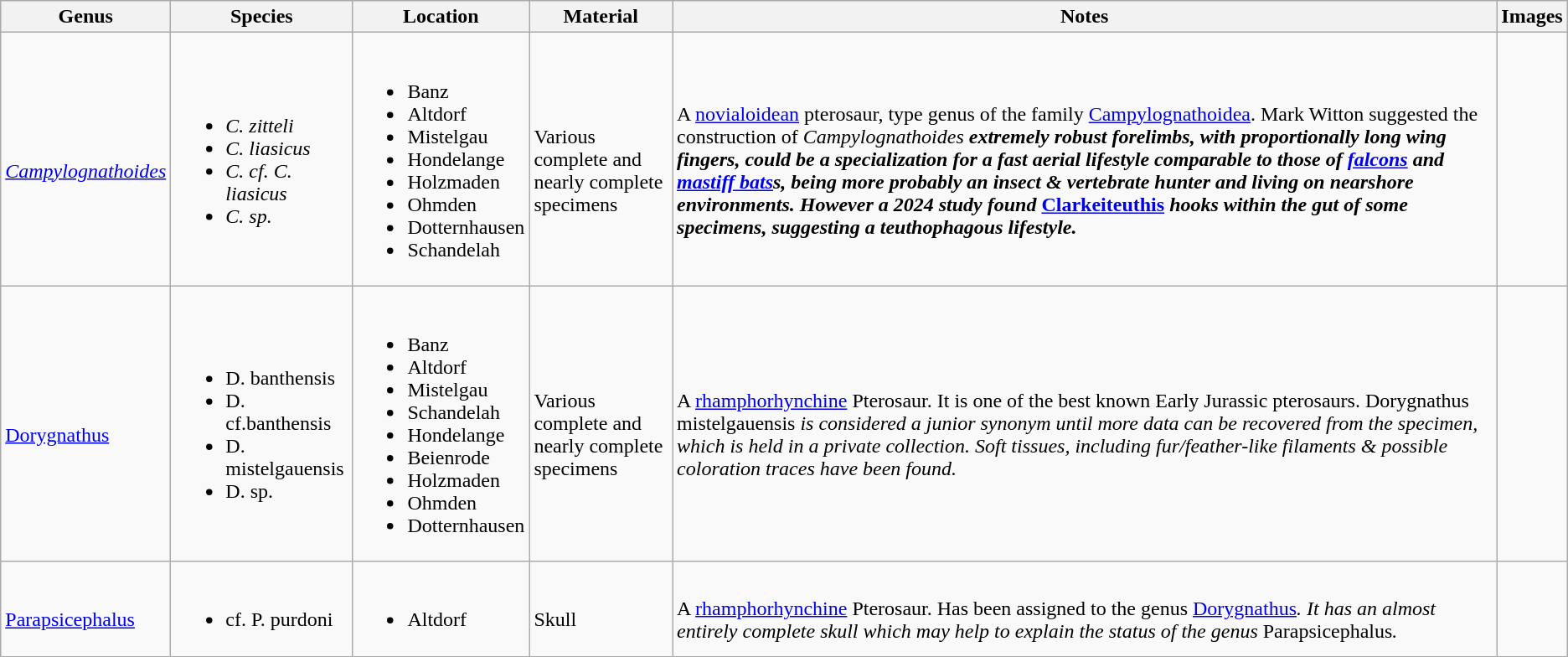<table class = "wikitable">
<tr>
<th>Genus</th>
<th>Species</th>
<th>Location</th>
<th>Material</th>
<th>Notes</th>
<th>Images</th>
</tr>
<tr>
<td><br><em><a href='#'>Campylognathoides</a></em></td>
<td><br><ul><li><em>C. zitteli</em></li><li><em>C. liasicus</em></li><li><em>C. cf. C. liasicus</em></li><li><em>C. sp.</em></li></ul></td>
<td><br><ul><li>Banz</li><li>Altdorf</li><li>Mistelgau</li><li>Hondelange</li><li>Holzmaden</li><li>Ohmden</li><li>Dotternhausen</li><li>Schandelah</li></ul></td>
<td><br>Various complete and nearly complete specimens</td>
<td><br>A <a href='#'>novialoidean</a> pterosaur, type genus of the family <a href='#'>Campylognathoidea</a>. Mark Witton suggested the construction of <em>Campylognathoides<strong> extremely robust forelimbs, with proportionally long wing fingers, could be a specialization for a fast aerial lifestyle comparable to those of <a href='#'>falcons</a> and <a href='#'>mastiff bats</a>s, being more probably an insect & vertebrate hunter and living on nearshore environments. However a 2024 study found </em><a href='#'>Clarkeiteuthis</a><em> hooks within the gut of some specimens, suggesting a teuthophagous lifestyle.</td>
<td><br></td>
</tr>
<tr>
<td><br></em><a href='#'>Dorygnathus</a><em></td>
<td><br><ul><li></em>D. banthensis<em></li><li></em>D. cf.banthensis<em></li><li></em>D. mistelgauensis<em></li><li></em>D. sp.<em></li></ul></td>
<td><br><ul><li>Banz</li><li>Altdorf</li><li>Mistelgau</li><li>Schandelah</li><li>Hondelange</li><li>Beienrode</li><li>Holzmaden</li><li>Ohmden</li><li>Dotternhausen</li></ul></td>
<td><br>Various complete and nearly complete specimens</td>
<td><br>A <a href='#'>rhamphorhynchine</a> Pterosaur. It is one of the best known Early Jurassic pterosaurs.  </em>Dorygnathus mistelgauensis<em> is considered a junior synonym until more data can be recovered from the specimen, which is held in a private collection. Soft tissues, including fur/feather-like filaments & possible coloration traces have been found.</td>
<td><br></td>
</tr>
<tr>
<td><br></em><a href='#'>Parapsicephalus</a><em></td>
<td><br><ul><li></em>cf. P. purdoni<em></li></ul></td>
<td><br><ul><li>Altdorf</li></ul></td>
<td><br>Skull</td>
<td><br>A <a href='#'>rhamphorhynchine</a> Pterosaur. Has been assigned to the genus </em><a href='#'>Dorygnathus</a><em>. It has an almost entirely complete skull which may help to explain the status of the genus </em>Parapsicephalus<em>.</td>
<td></td>
</tr>
<tr>
</tr>
</table>
